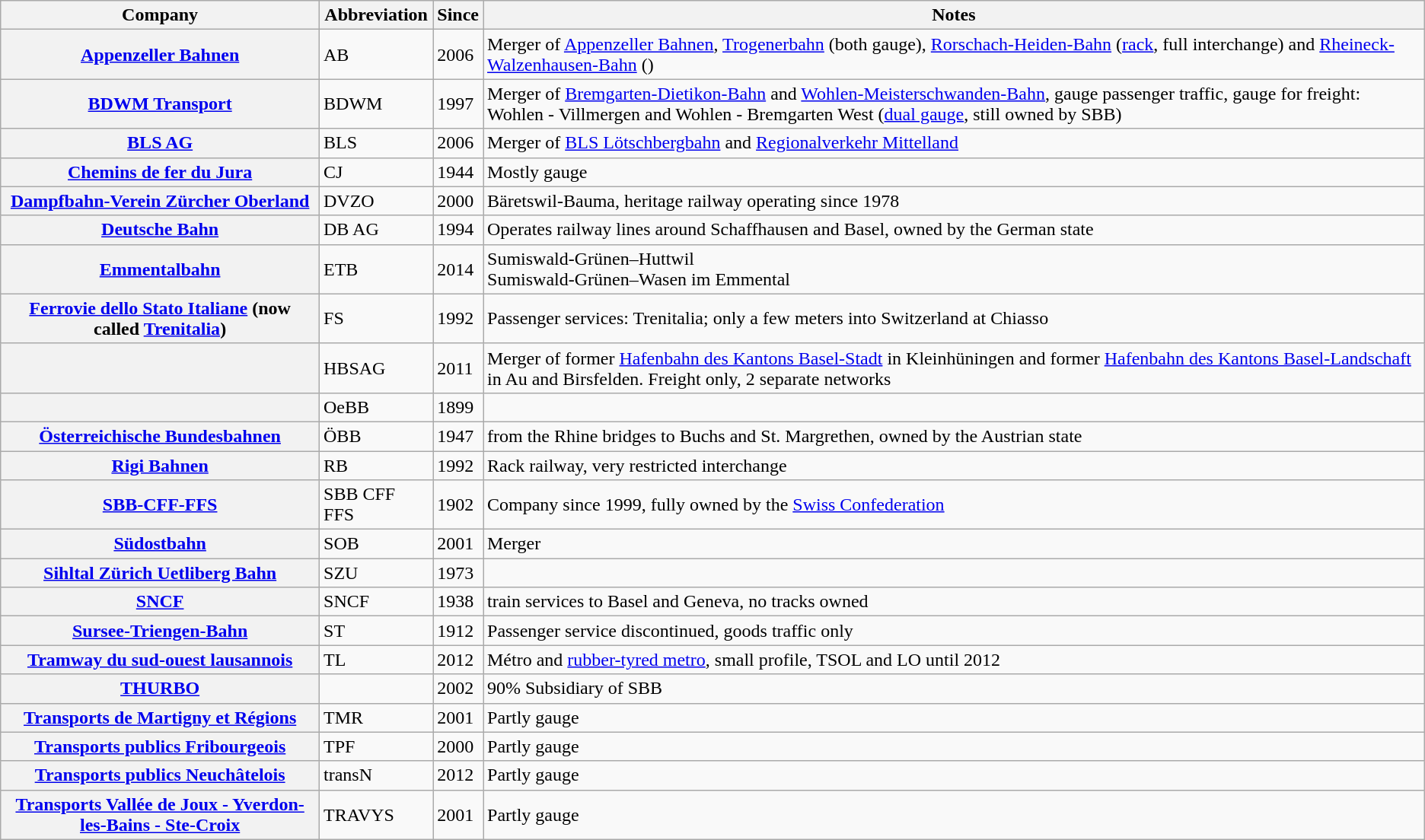<table class="wikitable sortable">
<tr --->
<th>Company</th>
<th>Abbreviation</th>
<th>Since</th>
<th>Notes</th>
</tr>
<tr ---->
<th><a href='#'>Appenzeller Bahnen</a></th>
<td>AB</td>
<td>2006</td>
<td>Merger of <a href='#'>Appenzeller Bahnen</a>, <a href='#'>Trogenerbahn</a> (both  gauge), <a href='#'>Rorschach-Heiden-Bahn</a> (<a href='#'>rack</a>, full interchange) and <a href='#'>Rheineck-Walzenhausen-Bahn</a>  ()</td>
</tr>
<tr ---->
<th><a href='#'>BDWM Transport</a></th>
<td>BDWM</td>
<td>1997</td>
<td>Merger of <a href='#'>Bremgarten-Dietikon-Bahn</a> and <a href='#'>Wohlen-Meisterschwanden-Bahn</a>,  gauge passenger traffic,  gauge for freight: Wohlen - Villmergen and Wohlen - Bremgarten West (<a href='#'>dual gauge</a>, still owned by SBB)</td>
</tr>
<tr ---->
<th><a href='#'>BLS AG</a></th>
<td>BLS</td>
<td>2006</td>
<td>Merger of <a href='#'>BLS Lötschbergbahn</a> and <a href='#'>Regionalverkehr Mittelland</a></td>
</tr>
<tr --->
<th><a href='#'>Chemins de fer du Jura</a></th>
<td>CJ</td>
<td>1944</td>
<td>Mostly  gauge</td>
</tr>
<tr --->
<th><a href='#'>Dampfbahn-Verein Zürcher Oberland</a></th>
<td>DVZO</td>
<td>2000</td>
<td>Bäretswil-Bauma, heritage railway operating since 1978</td>
</tr>
<tr --->
<th><a href='#'>Deutsche Bahn</a></th>
<td>DB AG</td>
<td>1994</td>
<td>Operates railway lines around Schaffhausen and Basel, owned by the German state</td>
</tr>
<tr --->
<th><a href='#'>Emmentalbahn</a></th>
<td>ETB</td>
<td>2014</td>
<td>Sumiswald-Grünen–Huttwil<br>Sumiswald-Grünen–Wasen im Emmental</td>
</tr>
<tr --->
<th><a href='#'>Ferrovie dello Stato Italiane</a> (now called <a href='#'>Trenitalia</a>)</th>
<td>FS</td>
<td>1992</td>
<td>Passenger services: Trenitalia; only a few meters into Switzerland at Chiasso</td>
</tr>
<tr --->
<th></th>
<td>HBSAG</td>
<td>2011</td>
<td>Merger of former <a href='#'>Hafenbahn des Kantons Basel-Stadt</a> in Kleinhüningen and former <a href='#'>Hafenbahn des Kantons Basel-Landschaft</a> in Au and Birsfelden. Freight only, 2 separate networks</td>
</tr>
<tr --->
<th></th>
<td>OeBB</td>
<td>1899</td>
<td></td>
</tr>
<tr --->
<th><a href='#'>Österreichische Bundesbahnen</a></th>
<td>ÖBB</td>
<td>1947</td>
<td>from the Rhine bridges to Buchs and St. Margrethen, owned by the Austrian state</td>
</tr>
<tr --->
<th><a href='#'>Rigi Bahnen</a></th>
<td>RB</td>
<td>1992</td>
<td>Rack railway, very restricted interchange</td>
</tr>
<tr --->
<th><a href='#'>SBB-CFF-FFS</a></th>
<td>SBB CFF FFS</td>
<td>1902</td>
<td>Company since 1999, fully owned by the <a href='#'>Swiss Confederation</a></td>
</tr>
<tr --->
<th><a href='#'>Südostbahn</a></th>
<td>SOB</td>
<td>2001</td>
<td>Merger</td>
</tr>
<tr --->
<th><a href='#'>Sihltal Zürich Uetliberg Bahn</a></th>
<td>SZU</td>
<td>1973</td>
<td></td>
</tr>
<tr --->
<th><a href='#'>SNCF</a></th>
<td>SNCF</td>
<td>1938</td>
<td>train services to Basel and Geneva, no tracks owned</td>
</tr>
<tr --->
<th><a href='#'>Sursee-Triengen-Bahn</a></th>
<td>ST</td>
<td>1912</td>
<td>Passenger service discontinued, goods traffic only</td>
</tr>
<tr>
<th><a href='#'>Tramway du sud-ouest lausannois</a></th>
<td>TL</td>
<td>2012</td>
<td>Métro and <a href='#'>rubber-tyred metro</a>, small profile, TSOL and LO until 2012</td>
</tr>
<tr --->
<th><a href='#'>THURBO</a></th>
<td></td>
<td>2002</td>
<td>90% Subsidiary of SBB</td>
</tr>
<tr --->
<th><a href='#'>Transports de Martigny et Régions</a></th>
<td>TMR</td>
<td>2001</td>
<td>Partly  gauge</td>
</tr>
<tr --->
<th><a href='#'>Transports publics Fribourgeois</a></th>
<td>TPF</td>
<td>2000</td>
<td>Partly  gauge</td>
</tr>
<tr --->
<th><a href='#'>Transports publics Neuchâtelois</a></th>
<td>transN</td>
<td>2012</td>
<td>Partly  gauge</td>
</tr>
<tr --->
<th><a href='#'>Transports Vallée de Joux - Yverdon-les-Bains - Ste-Croix</a></th>
<td>TRAVYS</td>
<td>2001</td>
<td>Partly  gauge</td>
</tr>
</table>
